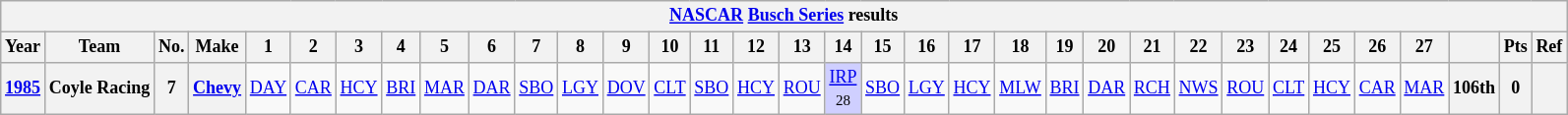<table class="wikitable" style="text-align:center; font-size:75%">
<tr>
<th colspan=42><a href='#'>NASCAR</a> <a href='#'>Busch Series</a> results</th>
</tr>
<tr>
<th>Year</th>
<th>Team</th>
<th>No.</th>
<th>Make</th>
<th>1</th>
<th>2</th>
<th>3</th>
<th>4</th>
<th>5</th>
<th>6</th>
<th>7</th>
<th>8</th>
<th>9</th>
<th>10</th>
<th>11</th>
<th>12</th>
<th>13</th>
<th>14</th>
<th>15</th>
<th>16</th>
<th>17</th>
<th>18</th>
<th>19</th>
<th>20</th>
<th>21</th>
<th>22</th>
<th>23</th>
<th>24</th>
<th>25</th>
<th>26</th>
<th>27</th>
<th></th>
<th>Pts</th>
<th>Ref</th>
</tr>
<tr>
<th><a href='#'>1985</a></th>
<th>Coyle Racing</th>
<th>7</th>
<th><a href='#'>Chevy</a></th>
<td><a href='#'>DAY</a></td>
<td><a href='#'>CAR</a></td>
<td><a href='#'>HCY</a></td>
<td><a href='#'>BRI</a></td>
<td><a href='#'>MAR</a></td>
<td><a href='#'>DAR</a></td>
<td><a href='#'>SBO</a></td>
<td><a href='#'>LGY</a></td>
<td><a href='#'>DOV</a></td>
<td><a href='#'>CLT</a></td>
<td><a href='#'>SBO</a></td>
<td><a href='#'>HCY</a></td>
<td><a href='#'>ROU</a></td>
<td style="background:#CFCFFF;"><a href='#'>IRP</a><br><small>28</small></td>
<td><a href='#'>SBO</a></td>
<td><a href='#'>LGY</a></td>
<td><a href='#'>HCY</a></td>
<td><a href='#'>MLW</a></td>
<td><a href='#'>BRI</a></td>
<td><a href='#'>DAR</a></td>
<td><a href='#'>RCH</a></td>
<td><a href='#'>NWS</a></td>
<td><a href='#'>ROU</a></td>
<td><a href='#'>CLT</a></td>
<td><a href='#'>HCY</a></td>
<td><a href='#'>CAR</a></td>
<td><a href='#'>MAR</a></td>
<th>106th</th>
<th>0</th>
<th></th>
</tr>
</table>
